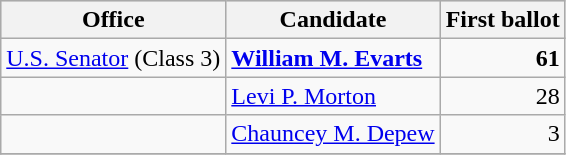<table class=wikitable>
<tr bgcolor=lightgrey>
<th>Office</th>
<th>Candidate</th>
<th>First ballot</th>
</tr>
<tr>
<td><a href='#'>U.S. Senator</a> (Class 3)</td>
<td><strong><a href='#'>William M. Evarts</a></strong></td>
<td align="right"><strong>61</strong></td>
</tr>
<tr>
<td></td>
<td><a href='#'>Levi P. Morton</a></td>
<td align="right">28</td>
</tr>
<tr>
<td></td>
<td><a href='#'>Chauncey M. Depew</a></td>
<td align="right">3</td>
</tr>
<tr>
</tr>
</table>
